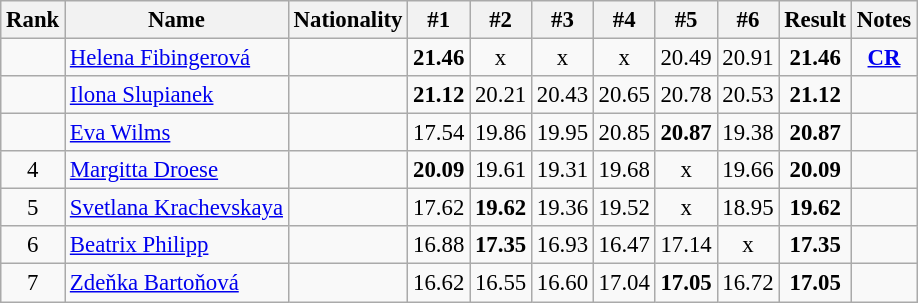<table class="wikitable sortable" style="text-align:center;font-size:95%">
<tr>
<th>Rank</th>
<th>Name</th>
<th>Nationality</th>
<th>#1</th>
<th>#2</th>
<th>#3</th>
<th>#4</th>
<th>#5</th>
<th>#6</th>
<th>Result</th>
<th>Notes</th>
</tr>
<tr>
<td></td>
<td align="left"><a href='#'>Helena Fibingerová</a></td>
<td align=left></td>
<td><strong>21.46</strong></td>
<td>x</td>
<td>x</td>
<td>x</td>
<td>20.49</td>
<td>20.91</td>
<td><strong>21.46</strong></td>
<td><strong><a href='#'>CR</a></strong></td>
</tr>
<tr>
<td></td>
<td align="left"><a href='#'>Ilona Slupianek</a></td>
<td align=left></td>
<td><strong>21.12</strong></td>
<td>20.21</td>
<td>20.43</td>
<td>20.65</td>
<td>20.78</td>
<td>20.53</td>
<td><strong>21.12</strong></td>
<td></td>
</tr>
<tr>
<td></td>
<td align="left"><a href='#'>Eva Wilms</a></td>
<td align=left></td>
<td>17.54</td>
<td>19.86</td>
<td>19.95</td>
<td>20.85</td>
<td><strong>20.87</strong></td>
<td>19.38</td>
<td><strong>20.87</strong></td>
<td></td>
</tr>
<tr>
<td>4</td>
<td align="left"><a href='#'>Margitta Droese</a></td>
<td align=left></td>
<td><strong>20.09</strong></td>
<td>19.61</td>
<td>19.31</td>
<td>19.68</td>
<td>x</td>
<td>19.66</td>
<td><strong>20.09</strong></td>
<td></td>
</tr>
<tr>
<td>5</td>
<td align="left"><a href='#'>Svetlana Krachevskaya</a></td>
<td align=left></td>
<td>17.62</td>
<td><strong>19.62</strong></td>
<td>19.36</td>
<td>19.52</td>
<td>x</td>
<td>18.95</td>
<td><strong>19.62</strong></td>
<td></td>
</tr>
<tr>
<td>6</td>
<td align="left"><a href='#'>Beatrix Philipp</a></td>
<td align=left></td>
<td>16.88</td>
<td><strong>17.35</strong></td>
<td>16.93</td>
<td>16.47</td>
<td>17.14</td>
<td>x</td>
<td><strong>17.35</strong></td>
<td></td>
</tr>
<tr>
<td>7</td>
<td align="left"><a href='#'>Zdeňka Bartoňová</a></td>
<td align=left></td>
<td>16.62</td>
<td>16.55</td>
<td>16.60</td>
<td>17.04</td>
<td><strong>17.05</strong></td>
<td>16.72</td>
<td><strong>17.05</strong></td>
<td></td>
</tr>
</table>
